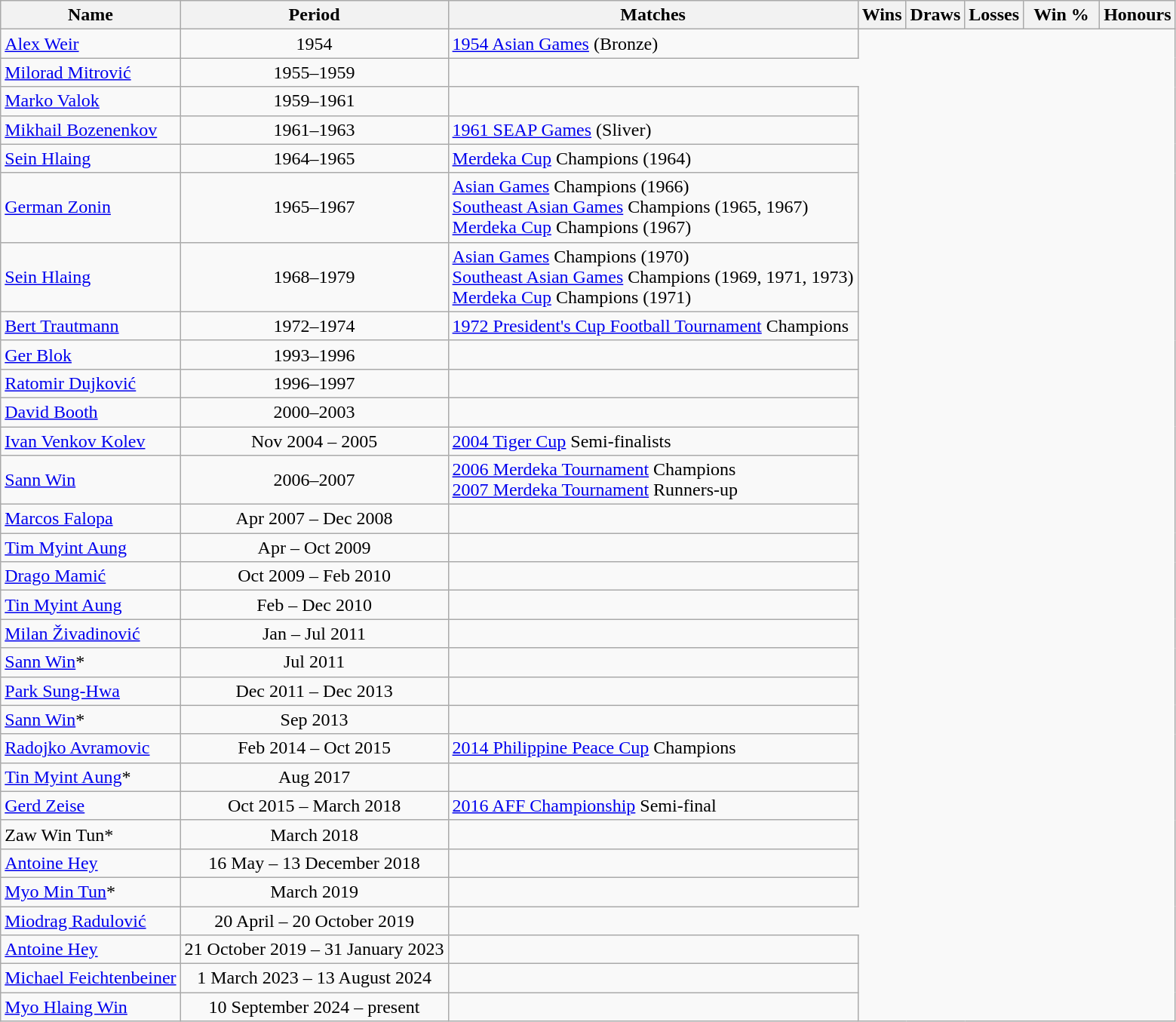<table class="wikitable collapsible collapsed">
<tr>
<th>Name</th>
<th>Period</th>
<th>Matches</th>
<th>Wins</th>
<th>Draws</th>
<th>Losses</th>
<th width="60">Win %</th>
<th>Honours</th>
</tr>
<tr>
<td> <a href='#'>Alex Weir</a></td>
<td align="center">1954<br></td>
<td><a href='#'>1954 Asian Games</a> (Bronze)</td>
</tr>
<tr>
<td>  <a href='#'>Milorad Mitrović</a></td>
<td align="center">1955–1959<br></td>
</tr>
<tr>
<td> <a href='#'>Marko Valok</a></td>
<td align="center">1959–1961<br></td>
<td></td>
</tr>
<tr>
<td> <a href='#'>Mikhail Bozenenkov</a></td>
<td align="center">1961–1963<br></td>
<td><a href='#'>1961 SEAP Games</a> (Sliver)</td>
</tr>
<tr>
<td> <a href='#'>Sein Hlaing</a></td>
<td align="center">1964–1965<br></td>
<td><a href='#'>Merdeka Cup</a> Champions (1964)</td>
</tr>
<tr>
<td> <a href='#'>German Zonin</a></td>
<td align="center">1965–1967<br></td>
<td><a href='#'>Asian Games</a> Champions (1966)<br><a href='#'>Southeast Asian Games</a> Champions (1965, 1967)<br><a href='#'>Merdeka Cup</a> Champions (1967)</td>
</tr>
<tr>
<td> <a href='#'>Sein Hlaing</a></td>
<td align="center">1968–1979<br></td>
<td><a href='#'>Asian Games</a> Champions (1970)<br><a href='#'>Southeast Asian Games</a> Champions (1969, 1971, 1973)<br><a href='#'>Merdeka Cup</a> Champions (1971)</td>
</tr>
<tr>
<td> <a href='#'>Bert Trautmann</a></td>
<td align="center">1972–1974<br></td>
<td><a href='#'>1972 President's Cup Football Tournament</a> Champions</td>
</tr>
<tr>
<td> <a href='#'>Ger Blok</a></td>
<td align="center">1993–1996<br></td>
<td></td>
</tr>
<tr>
<td> <a href='#'>Ratomir Dujković</a></td>
<td align="center">1996–1997<br></td>
<td></td>
</tr>
<tr>
<td> <a href='#'>David Booth</a></td>
<td align="center">2000–2003<br></td>
<td></td>
</tr>
<tr>
<td> <a href='#'>Ivan Venkov Kolev</a></td>
<td align="center">Nov 2004 – 2005<br></td>
<td><a href='#'>2004 Tiger Cup</a> Semi-finalists</td>
</tr>
<tr>
<td> <a href='#'>Sann Win</a></td>
<td align="center">2006–2007<br></td>
<td><a href='#'>2006 Merdeka Tournament</a> Champions<br><a href='#'>2007 Merdeka Tournament</a> Runners-up</td>
</tr>
<tr>
<td> <a href='#'>Marcos Falopa</a></td>
<td align="center">Apr 2007 – Dec 2008<br></td>
<td></td>
</tr>
<tr>
<td> <a href='#'>Tim Myint Aung</a></td>
<td align="center">Apr – Oct 2009<br></td>
<td></td>
</tr>
<tr>
<td> <a href='#'>Drago Mamić</a></td>
<td align="center">Oct 2009 – Feb 2010<br></td>
<td></td>
</tr>
<tr>
<td> <a href='#'>Tin Myint Aung</a></td>
<td align="center">Feb – Dec 2010<br></td>
<td></td>
</tr>
<tr>
<td> <a href='#'>Milan Živadinović</a></td>
<td align="center">Jan – Jul 2011<br></td>
<td></td>
</tr>
<tr>
<td> <a href='#'>Sann Win</a>*</td>
<td align="center">Jul 2011<br></td>
<td></td>
</tr>
<tr>
<td> <a href='#'>Park Sung-Hwa</a></td>
<td align="center">Dec 2011 – Dec 2013<br></td>
<td></td>
</tr>
<tr>
<td> <a href='#'>Sann Win</a>*</td>
<td align="center">Sep 2013<br></td>
<td></td>
</tr>
<tr>
<td> <a href='#'>Radojko Avramovic</a></td>
<td align="center">Feb 2014 – Oct 2015<br></td>
<td><a href='#'>2014 Philippine Peace Cup</a> Champions</td>
</tr>
<tr>
<td> <a href='#'>Tin Myint Aung</a>*</td>
<td align="center">Aug 2017<br></td>
<td></td>
</tr>
<tr>
<td> <a href='#'>Gerd Zeise</a></td>
<td align="center">Oct 2015 – March 2018<br></td>
<td><a href='#'>2016 AFF Championship</a> Semi-final</td>
</tr>
<tr>
<td> Zaw Win Tun*</td>
<td align="center">March 2018<br></td>
<td></td>
</tr>
<tr>
<td> <a href='#'>Antoine Hey</a></td>
<td align="center">16 May – 13 December 2018<br></td>
<td></td>
</tr>
<tr>
<td> <a href='#'>Myo Min Tun</a>*</td>
<td align="center">March 2019<br></td>
<td></td>
</tr>
<tr>
<td> <a href='#'>Miodrag Radulović</a></td>
<td align="center">20 April – 20 October 2019<br></td>
</tr>
<tr>
<td> <a href='#'>Antoine Hey</a></td>
<td align="center">21 October 2019 – 31 January 2023<br></td>
<td></td>
</tr>
<tr>
<td> <a href='#'>Michael Feichtenbeiner</a></td>
<td align="center">1 March 2023 – 13 August 2024<br></td>
<td></td>
</tr>
<tr>
<td> <a href='#'>Myo Hlaing Win</a></td>
<td align="center">10 September 2024 – present<br></td>
<td></td>
</tr>
</table>
